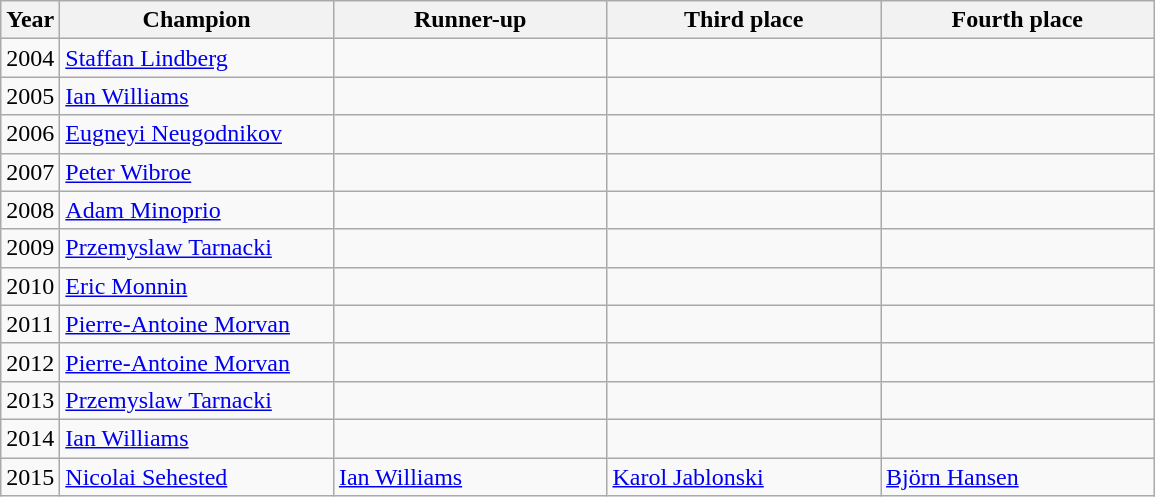<table class="wikitable">
<tr>
<th>Year</th>
<th style="width:175px;">Champion</th>
<th style="width:175px;">Runner-up</th>
<th style="width:175px;">Third place</th>
<th style="width:175px;">Fourth place</th>
</tr>
<tr>
<td>2004</td>
<td> <a href='#'>Staffan Lindberg</a></td>
<td></td>
<td></td>
<td></td>
</tr>
<tr>
<td>2005</td>
<td> <a href='#'>Ian Williams</a></td>
<td></td>
<td></td>
<td></td>
</tr>
<tr>
<td>2006</td>
<td> <a href='#'>Eugneyi Neugodnikov</a></td>
<td></td>
<td></td>
<td></td>
</tr>
<tr>
<td>2007</td>
<td> <a href='#'>Peter Wibroe</a></td>
<td></td>
<td></td>
<td></td>
</tr>
<tr>
<td>2008</td>
<td> <a href='#'>Adam Minoprio</a></td>
<td></td>
<td></td>
<td></td>
</tr>
<tr>
<td>2009</td>
<td> <a href='#'>Przemyslaw Tarnacki</a></td>
<td></td>
<td></td>
<td></td>
</tr>
<tr>
<td>2010</td>
<td> <a href='#'>Eric Monnin</a></td>
<td></td>
<td></td>
<td></td>
</tr>
<tr>
<td>2011</td>
<td> <a href='#'>Pierre-Antoine Morvan</a></td>
<td></td>
<td></td>
<td></td>
</tr>
<tr>
<td>2012</td>
<td> <a href='#'>Pierre-Antoine Morvan</a></td>
<td></td>
<td></td>
<td></td>
</tr>
<tr>
<td>2013</td>
<td> <a href='#'>Przemyslaw Tarnacki</a></td>
<td></td>
<td></td>
<td></td>
</tr>
<tr>
<td>2014</td>
<td> <a href='#'>Ian Williams</a></td>
<td></td>
<td></td>
<td></td>
</tr>
<tr>
<td>2015</td>
<td> <a href='#'>Nicolai Sehested</a></td>
<td> <a href='#'>Ian Williams</a></td>
<td> <a href='#'>Karol Jablonski</a></td>
<td> <a href='#'>Björn Hansen</a></td>
</tr>
</table>
